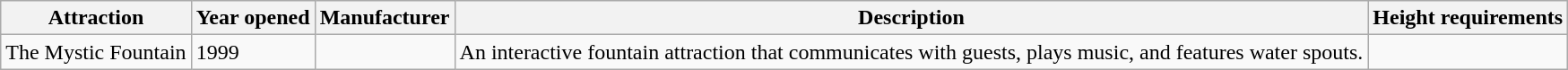<table class="wikitable">
<tr>
<th>Attraction</th>
<th>Year opened</th>
<th>Manufacturer</th>
<th>Description</th>
<th>Height requirements</th>
</tr>
<tr>
<td>The Mystic Fountain</td>
<td>1999</td>
<td></td>
<td>An interactive fountain attraction that communicates with guests, plays music, and features water spouts.</td>
<td></td>
</tr>
</table>
